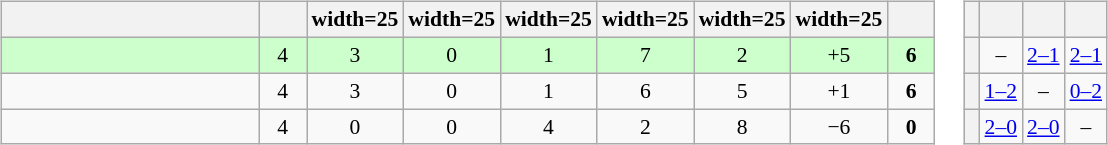<table>
<tr>
<td><br><table class="wikitable" style="text-align: center; font-size: 90%;">
<tr>
<th width=165></th>
<th width=25></th>
<th>width=25</th>
<th>width=25</th>
<th>width=25</th>
<th>width=25</th>
<th>width=25</th>
<th>width=25</th>
<th width=25></th>
</tr>
<tr bgcolor="#ccffcc">
<td align="left"></td>
<td>4</td>
<td>3</td>
<td>0</td>
<td>1</td>
<td>7</td>
<td>2</td>
<td>+5</td>
<td><strong>6</strong></td>
</tr>
<tr>
<td align="left"></td>
<td>4</td>
<td>3</td>
<td>0</td>
<td>1</td>
<td>6</td>
<td>5</td>
<td>+1</td>
<td><strong>6</strong></td>
</tr>
<tr>
<td align="left"></td>
<td>4</td>
<td>0</td>
<td>0</td>
<td>4</td>
<td>2</td>
<td>8</td>
<td>−6</td>
<td><strong>0</strong></td>
</tr>
</table>
</td>
<td><br><table class="wikitable" style="text-align:center; font-size:90%;">
<tr>
<th> </th>
<th></th>
<th></th>
<th></th>
</tr>
<tr>
<th align="left"></th>
<td>–</td>
<td><a href='#'>2–1</a></td>
<td><a href='#'>2–1</a></td>
</tr>
<tr>
<th align="left"></th>
<td><a href='#'>1–2</a></td>
<td>–</td>
<td><a href='#'>0–2</a></td>
</tr>
<tr>
<th align="left"></th>
<td><a href='#'>2–0</a></td>
<td><a href='#'>2–0</a></td>
<td>–</td>
</tr>
</table>
</td>
</tr>
</table>
